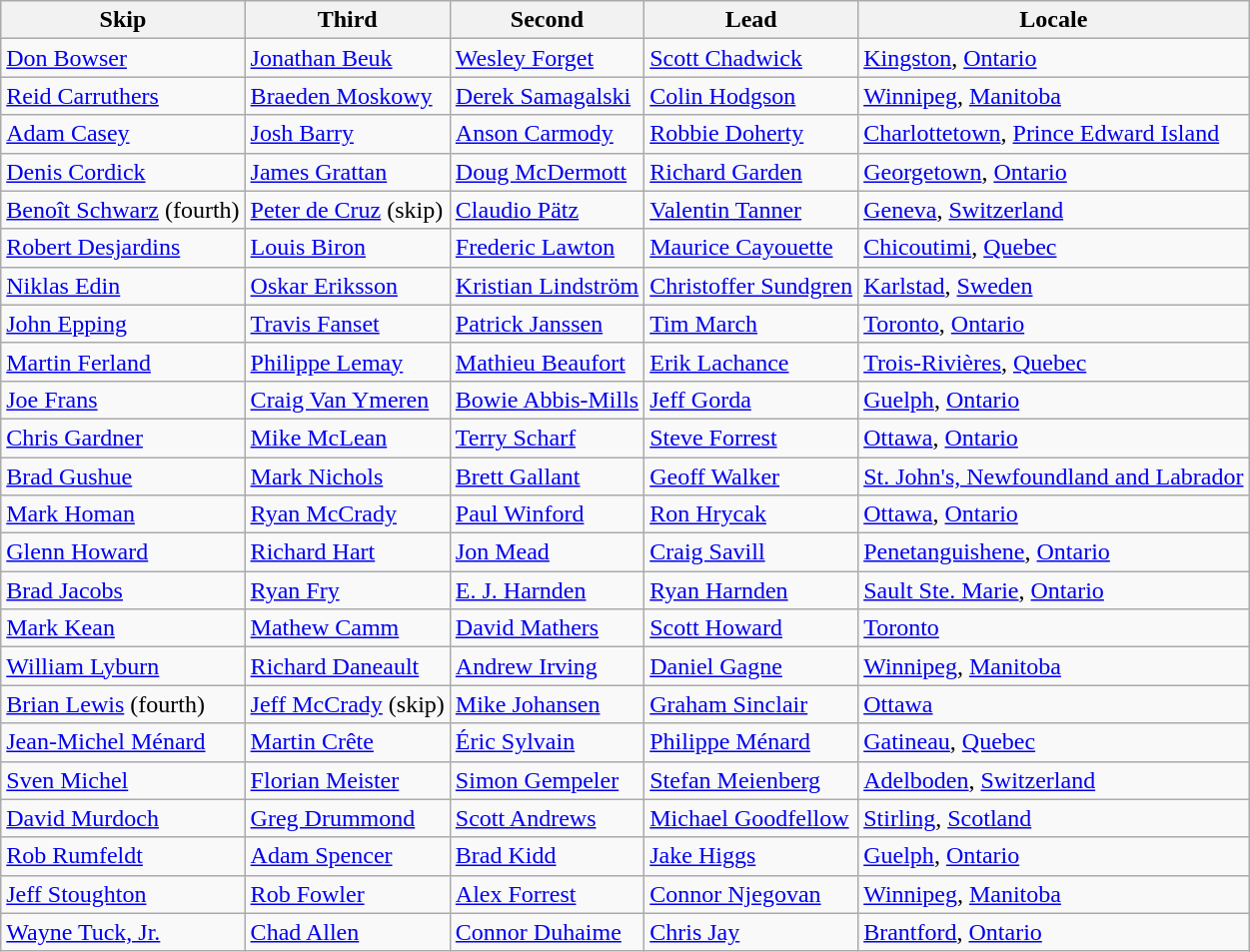<table class=wikitable>
<tr>
<th>Skip</th>
<th>Third</th>
<th>Second</th>
<th>Lead</th>
<th>Locale</th>
</tr>
<tr>
<td><a href='#'>Don Bowser</a></td>
<td><a href='#'>Jonathan Beuk</a></td>
<td><a href='#'>Wesley Forget</a></td>
<td><a href='#'>Scott Chadwick</a></td>
<td> <a href='#'>Kingston</a>, <a href='#'>Ontario</a></td>
</tr>
<tr>
<td><a href='#'>Reid Carruthers</a></td>
<td><a href='#'>Braeden Moskowy</a></td>
<td><a href='#'>Derek Samagalski</a></td>
<td><a href='#'>Colin Hodgson</a></td>
<td> <a href='#'>Winnipeg</a>, <a href='#'>Manitoba</a></td>
</tr>
<tr>
<td><a href='#'>Adam Casey</a></td>
<td><a href='#'>Josh Barry</a></td>
<td><a href='#'>Anson Carmody</a></td>
<td><a href='#'>Robbie Doherty</a></td>
<td> <a href='#'>Charlottetown</a>, <a href='#'>Prince Edward Island</a></td>
</tr>
<tr>
<td><a href='#'>Denis Cordick</a></td>
<td><a href='#'>James Grattan</a></td>
<td><a href='#'>Doug McDermott</a></td>
<td><a href='#'>Richard Garden</a></td>
<td> <a href='#'>Georgetown</a>, <a href='#'>Ontario</a></td>
</tr>
<tr>
<td><a href='#'>Benoît Schwarz</a> (fourth)</td>
<td><a href='#'>Peter de Cruz</a> (skip)</td>
<td><a href='#'>Claudio Pätz</a></td>
<td><a href='#'>Valentin Tanner</a></td>
<td> <a href='#'>Geneva</a>, <a href='#'>Switzerland</a></td>
</tr>
<tr>
<td><a href='#'>Robert Desjardins</a></td>
<td><a href='#'>Louis Biron</a></td>
<td><a href='#'>Frederic Lawton</a></td>
<td><a href='#'>Maurice Cayouette</a></td>
<td> <a href='#'>Chicoutimi</a>, <a href='#'>Quebec</a></td>
</tr>
<tr>
<td><a href='#'>Niklas Edin</a></td>
<td><a href='#'>Oskar Eriksson</a></td>
<td><a href='#'>Kristian Lindström</a></td>
<td><a href='#'>Christoffer Sundgren</a></td>
<td> <a href='#'>Karlstad</a>, <a href='#'>Sweden</a></td>
</tr>
<tr>
<td><a href='#'>John Epping</a></td>
<td><a href='#'>Travis Fanset</a></td>
<td><a href='#'>Patrick Janssen</a></td>
<td><a href='#'>Tim March</a></td>
<td> <a href='#'>Toronto</a>, <a href='#'>Ontario</a></td>
</tr>
<tr>
<td><a href='#'>Martin Ferland</a></td>
<td><a href='#'>Philippe Lemay</a></td>
<td><a href='#'>Mathieu Beaufort</a></td>
<td><a href='#'>Erik Lachance</a></td>
<td> <a href='#'>Trois-Rivières</a>, <a href='#'>Quebec</a></td>
</tr>
<tr>
<td><a href='#'>Joe Frans</a></td>
<td><a href='#'>Craig Van Ymeren</a></td>
<td><a href='#'>Bowie Abbis-Mills</a></td>
<td><a href='#'>Jeff Gorda</a></td>
<td> <a href='#'>Guelph</a>, <a href='#'>Ontario</a></td>
</tr>
<tr>
<td><a href='#'>Chris Gardner</a></td>
<td><a href='#'>Mike McLean</a></td>
<td><a href='#'>Terry Scharf</a></td>
<td><a href='#'>Steve Forrest</a></td>
<td> <a href='#'>Ottawa</a>, <a href='#'>Ontario</a></td>
</tr>
<tr>
<td><a href='#'>Brad Gushue</a></td>
<td><a href='#'>Mark Nichols</a></td>
<td><a href='#'>Brett Gallant</a></td>
<td><a href='#'>Geoff Walker</a></td>
<td> <a href='#'>St. John's, Newfoundland and Labrador</a></td>
</tr>
<tr>
<td><a href='#'>Mark Homan</a></td>
<td><a href='#'>Ryan McCrady</a></td>
<td><a href='#'>Paul Winford</a></td>
<td><a href='#'>Ron Hrycak</a></td>
<td> <a href='#'>Ottawa</a>, <a href='#'>Ontario</a></td>
</tr>
<tr>
<td><a href='#'>Glenn Howard</a></td>
<td><a href='#'>Richard Hart</a></td>
<td><a href='#'>Jon Mead</a></td>
<td><a href='#'>Craig Savill</a></td>
<td> <a href='#'>Penetanguishene</a>, <a href='#'>Ontario</a></td>
</tr>
<tr>
<td><a href='#'>Brad Jacobs</a></td>
<td><a href='#'>Ryan Fry</a></td>
<td><a href='#'>E. J. Harnden</a></td>
<td><a href='#'>Ryan Harnden</a></td>
<td> <a href='#'>Sault Ste. Marie</a>, <a href='#'>Ontario</a></td>
</tr>
<tr>
<td><a href='#'>Mark Kean</a></td>
<td><a href='#'>Mathew Camm</a></td>
<td><a href='#'>David Mathers</a></td>
<td><a href='#'>Scott Howard</a></td>
<td> <a href='#'>Toronto</a></td>
</tr>
<tr>
<td><a href='#'>William Lyburn</a></td>
<td><a href='#'>Richard Daneault</a></td>
<td><a href='#'>Andrew Irving</a></td>
<td><a href='#'>Daniel Gagne</a></td>
<td> <a href='#'>Winnipeg</a>, <a href='#'>Manitoba</a></td>
</tr>
<tr>
<td><a href='#'>Brian Lewis</a> (fourth)</td>
<td><a href='#'>Jeff McCrady</a> (skip)</td>
<td><a href='#'>Mike Johansen</a></td>
<td><a href='#'>Graham Sinclair</a></td>
<td> <a href='#'>Ottawa</a></td>
</tr>
<tr>
<td><a href='#'>Jean-Michel Ménard</a></td>
<td><a href='#'>Martin Crête</a></td>
<td><a href='#'>Éric Sylvain</a></td>
<td><a href='#'>Philippe Ménard</a></td>
<td> <a href='#'>Gatineau</a>, <a href='#'>Quebec</a></td>
</tr>
<tr>
<td><a href='#'>Sven Michel</a></td>
<td><a href='#'>Florian Meister</a></td>
<td><a href='#'>Simon Gempeler</a></td>
<td><a href='#'>Stefan Meienberg</a></td>
<td> <a href='#'>Adelboden</a>, <a href='#'>Switzerland</a></td>
</tr>
<tr>
<td><a href='#'>David Murdoch</a></td>
<td><a href='#'>Greg Drummond</a></td>
<td><a href='#'>Scott Andrews</a></td>
<td><a href='#'>Michael Goodfellow</a></td>
<td> <a href='#'>Stirling</a>, <a href='#'>Scotland</a></td>
</tr>
<tr>
<td><a href='#'>Rob Rumfeldt</a></td>
<td><a href='#'>Adam Spencer</a></td>
<td><a href='#'>Brad Kidd</a></td>
<td><a href='#'>Jake Higgs</a></td>
<td> <a href='#'>Guelph</a>, <a href='#'>Ontario</a></td>
</tr>
<tr>
<td><a href='#'>Jeff Stoughton</a></td>
<td><a href='#'>Rob Fowler</a></td>
<td><a href='#'>Alex Forrest</a></td>
<td><a href='#'>Connor Njegovan</a></td>
<td> <a href='#'>Winnipeg</a>, <a href='#'>Manitoba</a></td>
</tr>
<tr>
<td><a href='#'>Wayne Tuck, Jr.</a></td>
<td><a href='#'>Chad Allen</a></td>
<td><a href='#'>Connor Duhaime</a></td>
<td><a href='#'>Chris Jay</a></td>
<td> <a href='#'>Brantford</a>, <a href='#'>Ontario</a></td>
</tr>
</table>
